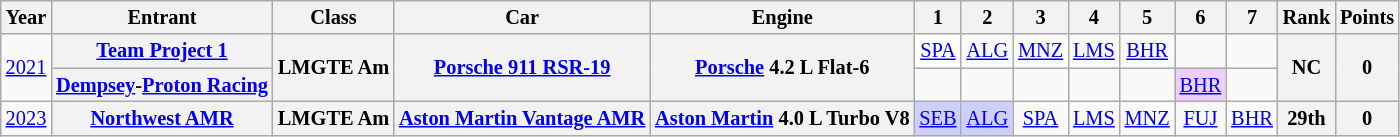<table class="wikitable" style="text-align:center; font-size:85%">
<tr>
<th>Year</th>
<th>Entrant</th>
<th>Class</th>
<th>Car</th>
<th>Engine</th>
<th>1</th>
<th>2</th>
<th>3</th>
<th>4</th>
<th>5</th>
<th>6</th>
<th>7</th>
<th>Rank</th>
<th>Points</th>
</tr>
<tr>
<td rowspan=2><a href='#'>2021</a></td>
<th nowrap><a href='#'>Team Project 1</a></th>
<th rowspan=2 nowrap>LMGTE Am</th>
<th rowspan=2 nowrap><a href='#'>Porsche 911 RSR-19</a></th>
<th rowspan=2 nowrap><a href='#'>Porsche</a> 4.2 L Flat-6</th>
<td style="background:#FFFFFF;"><a href='#'>SPA</a><br></td>
<td><a href='#'>ALG</a></td>
<td><a href='#'>MNZ</a></td>
<td><a href='#'>LMS</a></td>
<td><a href='#'>BHR</a></td>
<td></td>
<td></td>
<th rowspan=2>NC</th>
<th rowspan=2>0</th>
</tr>
<tr>
<th nowrap><a href='#'>Dempsey</a>-<a href='#'>Proton Racing</a></th>
<td></td>
<td></td>
<td></td>
<td></td>
<td></td>
<td style="background:#EFCFFF;"><a href='#'>BHR</a><br></td>
<td></td>
</tr>
<tr>
<td><a href='#'>2023</a></td>
<th nowrap><a href='#'>Northwest AMR</a></th>
<th nowrap>LMGTE Am</th>
<th nowrap><a href='#'>Aston Martin Vantage AMR</a></th>
<th nowrap><a href='#'>Aston Martin</a> 4.0 L Turbo V8</th>
<td style="background:#CFCFFF;"><a href='#'>SEB</a><br></td>
<td style="background:#CFCFFF;"><a href='#'>ALG</a><br></td>
<td><a href='#'>SPA</a></td>
<td><a href='#'>LMS</a></td>
<td><a href='#'>MNZ</a></td>
<td><a href='#'>FUJ</a></td>
<td><a href='#'>BHR</a></td>
<th>29th</th>
<th>0</th>
</tr>
</table>
